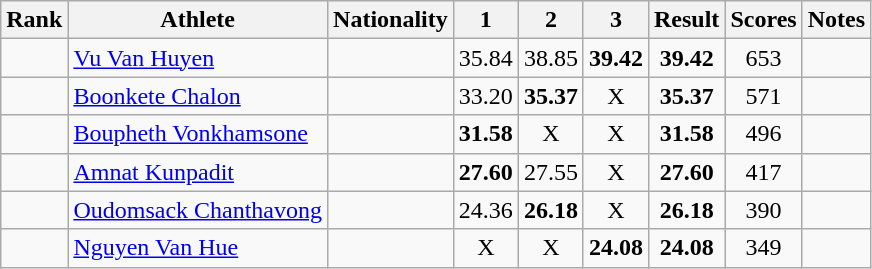<table class="wikitable sortable" style="text-align:center">
<tr>
<th>Rank</th>
<th>Athlete</th>
<th>Nationality</th>
<th>1</th>
<th>2</th>
<th>3</th>
<th>Result</th>
<th>Scores</th>
<th>Notes</th>
</tr>
<tr>
<td></td>
<td align=left><a href='#'>Vu Van Huyen</a></td>
<td align=left></td>
<td>35.84</td>
<td>38.85</td>
<td><strong>39.42</strong></td>
<td><strong>39.42</strong></td>
<td>653</td>
<td></td>
</tr>
<tr>
<td></td>
<td align=left><a href='#'>Boonkete Chalon</a></td>
<td align=left></td>
<td>33.20</td>
<td><strong>35.37</strong></td>
<td>X</td>
<td><strong>35.37</strong></td>
<td>571</td>
<td></td>
</tr>
<tr>
<td></td>
<td align=left><a href='#'>Boupheth Vonkhamsone</a></td>
<td align=left></td>
<td><strong>31.58</strong></td>
<td>X</td>
<td>X</td>
<td><strong>31.58</strong></td>
<td>496</td>
<td></td>
</tr>
<tr>
<td></td>
<td align=left><a href='#'>Amnat Kunpadit</a></td>
<td align=left></td>
<td><strong>27.60</strong></td>
<td>27.55</td>
<td>X</td>
<td><strong>27.60</strong></td>
<td>417</td>
<td></td>
</tr>
<tr>
<td></td>
<td align=left><a href='#'>Oudomsack Chanthavong</a></td>
<td align=left></td>
<td>24.36</td>
<td><strong>26.18</strong></td>
<td>X</td>
<td><strong>26.18</strong></td>
<td>390</td>
<td></td>
</tr>
<tr>
<td></td>
<td align=left><a href='#'>Nguyen Van Hue</a></td>
<td align=left></td>
<td>X</td>
<td>X</td>
<td><strong>24.08</strong></td>
<td><strong>24.08</strong></td>
<td>349</td>
<td></td>
</tr>
</table>
